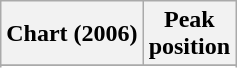<table class="wikitable sortable plainrowheaders" style="text-align:center">
<tr>
<th scope="col">Chart (2006)</th>
<th scope="col">Peak<br>position</th>
</tr>
<tr>
</tr>
<tr>
</tr>
<tr>
</tr>
<tr>
</tr>
</table>
